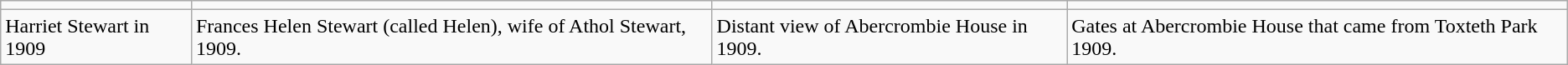<table class="wikitable" border="1">
<tr>
<td></td>
<td></td>
<td></td>
<td></td>
</tr>
<tr>
<td>Harriet Stewart in 1909</td>
<td>Frances Helen Stewart (called Helen), wife of Athol Stewart, 1909.</td>
<td>Distant view of Abercrombie House in 1909.</td>
<td>Gates at Abercrombie House that came from Toxteth Park 1909.</td>
</tr>
</table>
